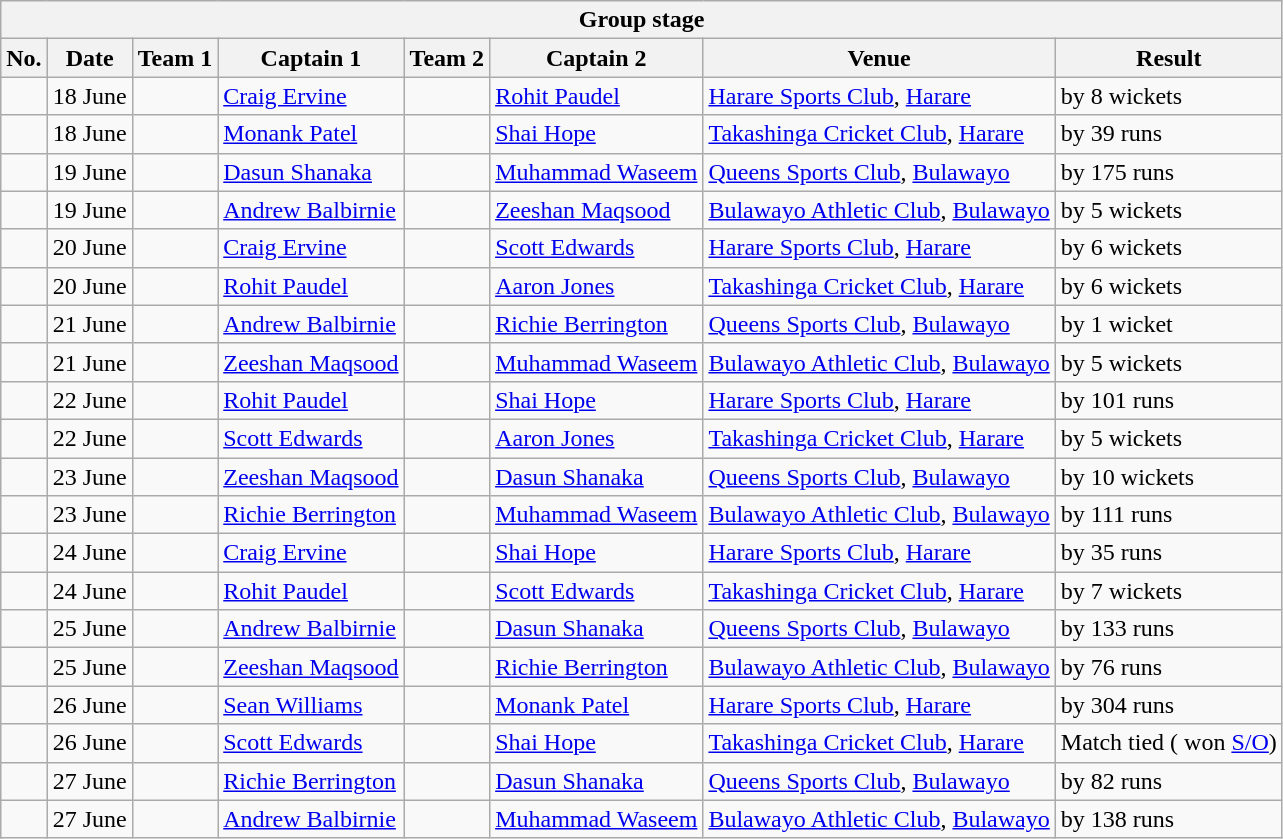<table class="wikitable">
<tr>
<th colspan="9">Group stage</th>
</tr>
<tr>
<th>No.</th>
<th>Date</th>
<th>Team 1</th>
<th>Captain 1</th>
<th>Team 2</th>
<th>Captain 2</th>
<th>Venue</th>
<th>Result</th>
</tr>
<tr>
<td></td>
<td>18 June</td>
<td></td>
<td><a href='#'>Craig Ervine</a></td>
<td></td>
<td><a href='#'>Rohit Paudel</a></td>
<td><a href='#'>Harare Sports Club</a>, <a href='#'>Harare</a></td>
<td> by 8 wickets</td>
</tr>
<tr>
<td></td>
<td>18 June</td>
<td></td>
<td><a href='#'>Monank Patel</a></td>
<td></td>
<td><a href='#'>Shai Hope</a></td>
<td><a href='#'>Takashinga Cricket Club</a>, <a href='#'>Harare</a></td>
<td> by 39 runs</td>
</tr>
<tr>
<td></td>
<td>19 June</td>
<td></td>
<td><a href='#'>Dasun Shanaka</a></td>
<td></td>
<td><a href='#'>Muhammad Waseem</a></td>
<td><a href='#'>Queens Sports Club</a>, <a href='#'>Bulawayo</a></td>
<td> by 175 runs</td>
</tr>
<tr>
<td></td>
<td>19 June</td>
<td></td>
<td><a href='#'>Andrew Balbirnie</a></td>
<td></td>
<td><a href='#'>Zeeshan Maqsood</a></td>
<td><a href='#'>Bulawayo Athletic Club</a>, <a href='#'>Bulawayo</a></td>
<td> by 5 wickets</td>
</tr>
<tr>
<td></td>
<td>20 June</td>
<td></td>
<td><a href='#'>Craig Ervine</a></td>
<td></td>
<td><a href='#'>Scott Edwards</a></td>
<td><a href='#'>Harare Sports Club</a>, <a href='#'>Harare</a></td>
<td> by 6 wickets</td>
</tr>
<tr>
<td></td>
<td>20 June</td>
<td></td>
<td><a href='#'>Rohit Paudel</a></td>
<td></td>
<td><a href='#'>Aaron Jones</a></td>
<td><a href='#'>Takashinga Cricket Club</a>, <a href='#'>Harare</a></td>
<td> by 6 wickets</td>
</tr>
<tr>
<td></td>
<td>21 June</td>
<td></td>
<td><a href='#'>Andrew Balbirnie</a></td>
<td></td>
<td><a href='#'>Richie Berrington</a></td>
<td><a href='#'>Queens Sports Club</a>, <a href='#'>Bulawayo</a></td>
<td> by 1 wicket</td>
</tr>
<tr>
<td></td>
<td>21 June</td>
<td></td>
<td><a href='#'>Zeeshan Maqsood</a></td>
<td></td>
<td><a href='#'>Muhammad Waseem</a></td>
<td><a href='#'>Bulawayo Athletic Club</a>, <a href='#'>Bulawayo</a></td>
<td> by 5 wickets</td>
</tr>
<tr>
<td></td>
<td>22 June</td>
<td></td>
<td><a href='#'>Rohit Paudel</a></td>
<td></td>
<td><a href='#'>Shai Hope</a></td>
<td><a href='#'>Harare Sports Club</a>, <a href='#'>Harare</a></td>
<td> by 101 runs</td>
</tr>
<tr>
<td></td>
<td>22 June</td>
<td></td>
<td><a href='#'>Scott Edwards</a></td>
<td></td>
<td><a href='#'>Aaron Jones</a></td>
<td><a href='#'>Takashinga Cricket Club</a>, <a href='#'>Harare</a></td>
<td> by 5 wickets</td>
</tr>
<tr>
<td></td>
<td>23 June</td>
<td></td>
<td><a href='#'>Zeeshan Maqsood</a></td>
<td></td>
<td><a href='#'>Dasun Shanaka</a></td>
<td><a href='#'>Queens Sports Club</a>, <a href='#'>Bulawayo</a></td>
<td> by 10 wickets</td>
</tr>
<tr>
<td></td>
<td>23 June</td>
<td></td>
<td><a href='#'>Richie Berrington</a></td>
<td></td>
<td><a href='#'>Muhammad Waseem</a></td>
<td><a href='#'>Bulawayo Athletic Club</a>, <a href='#'>Bulawayo</a></td>
<td> by 111 runs</td>
</tr>
<tr>
<td></td>
<td>24 June</td>
<td></td>
<td><a href='#'>Craig Ervine</a></td>
<td></td>
<td><a href='#'>Shai Hope</a></td>
<td><a href='#'>Harare Sports Club</a>, <a href='#'>Harare</a></td>
<td> by 35 runs</td>
</tr>
<tr>
<td></td>
<td>24 June</td>
<td></td>
<td><a href='#'>Rohit Paudel</a></td>
<td></td>
<td><a href='#'>Scott Edwards</a></td>
<td><a href='#'>Takashinga Cricket Club</a>, <a href='#'>Harare</a></td>
<td> by 7 wickets</td>
</tr>
<tr>
<td></td>
<td>25 June</td>
<td></td>
<td><a href='#'>Andrew Balbirnie</a></td>
<td></td>
<td><a href='#'>Dasun Shanaka</a></td>
<td><a href='#'>Queens Sports Club</a>, <a href='#'>Bulawayo</a></td>
<td> by 133 runs</td>
</tr>
<tr>
<td></td>
<td>25 June</td>
<td></td>
<td><a href='#'>Zeeshan Maqsood</a></td>
<td></td>
<td><a href='#'>Richie Berrington</a></td>
<td><a href='#'>Bulawayo Athletic Club</a>, <a href='#'>Bulawayo</a></td>
<td> by 76 runs</td>
</tr>
<tr>
<td></td>
<td>26 June</td>
<td></td>
<td><a href='#'>Sean Williams</a></td>
<td></td>
<td><a href='#'>Monank Patel</a></td>
<td><a href='#'>Harare Sports Club</a>, <a href='#'>Harare</a></td>
<td> by 304 runs</td>
</tr>
<tr>
<td></td>
<td>26 June</td>
<td></td>
<td><a href='#'>Scott Edwards</a></td>
<td></td>
<td><a href='#'>Shai Hope</a></td>
<td><a href='#'>Takashinga Cricket Club</a>, <a href='#'>Harare</a></td>
<td>Match tied ( won <a href='#'>S/O</a>)</td>
</tr>
<tr>
<td></td>
<td>27 June</td>
<td></td>
<td><a href='#'>Richie Berrington</a></td>
<td></td>
<td><a href='#'>Dasun Shanaka</a></td>
<td><a href='#'>Queens Sports Club</a>, <a href='#'>Bulawayo</a></td>
<td> by 82 runs</td>
</tr>
<tr>
<td></td>
<td>27 June</td>
<td></td>
<td><a href='#'>Andrew Balbirnie</a></td>
<td></td>
<td><a href='#'>Muhammad Waseem</a></td>
<td><a href='#'>Bulawayo Athletic Club</a>, <a href='#'>Bulawayo</a></td>
<td> by 138 runs</td>
</tr>
</table>
